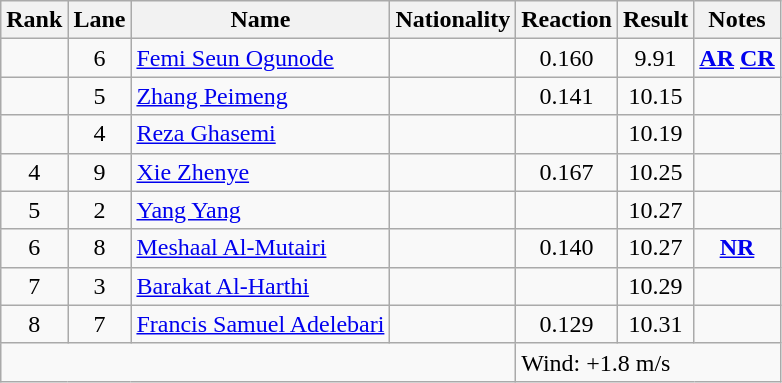<table class="wikitable sortable" style="text-align:center">
<tr>
<th>Rank</th>
<th>Lane</th>
<th>Name</th>
<th>Nationality</th>
<th>Reaction</th>
<th>Result</th>
<th>Notes</th>
</tr>
<tr>
<td></td>
<td>6</td>
<td align=left><a href='#'>Femi Seun Ogunode</a></td>
<td align=left></td>
<td>0.160</td>
<td>9.91</td>
<td><strong><a href='#'>AR</a></strong> <strong><a href='#'>CR</a></strong></td>
</tr>
<tr>
<td></td>
<td>5</td>
<td align=left><a href='#'>Zhang Peimeng</a></td>
<td align=left></td>
<td>0.141</td>
<td>10.15</td>
<td></td>
</tr>
<tr>
<td></td>
<td>4</td>
<td align=left><a href='#'>Reza Ghasemi</a></td>
<td align=left></td>
<td></td>
<td>10.19</td>
<td></td>
</tr>
<tr>
<td>4</td>
<td>9</td>
<td align=left><a href='#'>Xie Zhenye</a></td>
<td align=left></td>
<td>0.167</td>
<td>10.25</td>
<td></td>
</tr>
<tr>
<td>5</td>
<td>2</td>
<td align=left><a href='#'>Yang Yang</a></td>
<td align=left></td>
<td></td>
<td>10.27</td>
<td></td>
</tr>
<tr>
<td>6</td>
<td>8</td>
<td align=left><a href='#'>Meshaal Al-Mutairi</a></td>
<td align=left></td>
<td>0.140</td>
<td>10.27</td>
<td><strong><a href='#'>NR</a></strong></td>
</tr>
<tr>
<td>7</td>
<td>3</td>
<td align=left><a href='#'>Barakat Al-Harthi</a></td>
<td align=left></td>
<td></td>
<td>10.29</td>
<td></td>
</tr>
<tr>
<td>8</td>
<td>7</td>
<td align=left><a href='#'>Francis Samuel Adelebari</a></td>
<td align=left></td>
<td>0.129</td>
<td>10.31</td>
<td></td>
</tr>
<tr class="sortbottom">
<td colspan=4></td>
<td colspan="3" style="text-align:left;">Wind: +1.8 m/s</td>
</tr>
</table>
